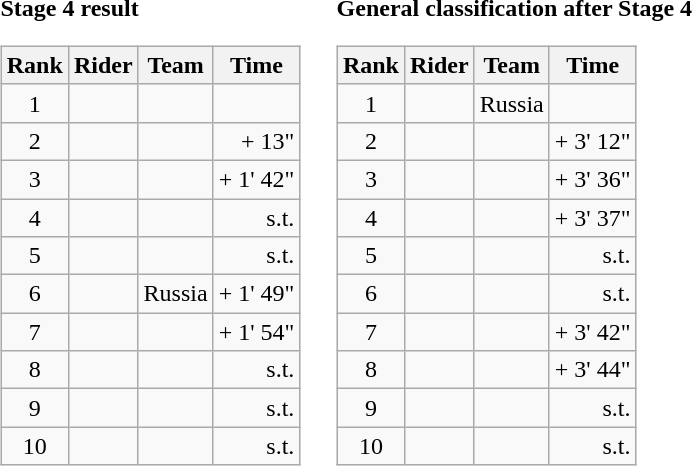<table>
<tr>
<td><strong>Stage 4 result</strong><br><table class="wikitable">
<tr>
<th scope="col">Rank</th>
<th scope="col">Rider</th>
<th scope="col">Team</th>
<th scope="col">Time</th>
</tr>
<tr>
<td style="text-align:center;">1</td>
<td></td>
<td></td>
<td style="text-align:right;"></td>
</tr>
<tr>
<td style="text-align:center;">2</td>
<td></td>
<td></td>
<td style="text-align:right;">+ 13"</td>
</tr>
<tr>
<td style="text-align:center;">3</td>
<td></td>
<td></td>
<td style="text-align:right;">+ 1' 42"</td>
</tr>
<tr>
<td style="text-align:center;">4</td>
<td></td>
<td></td>
<td style="text-align:right;">s.t.</td>
</tr>
<tr>
<td style="text-align:center;">5</td>
<td></td>
<td></td>
<td style="text-align:right;">s.t.</td>
</tr>
<tr>
<td style="text-align:center;">6</td>
<td></td>
<td>Russia</td>
<td style="text-align:right;">+ 1' 49"</td>
</tr>
<tr>
<td style="text-align:center;">7</td>
<td></td>
<td></td>
<td style="text-align:right;">+ 1' 54"</td>
</tr>
<tr>
<td style="text-align:center;">8</td>
<td></td>
<td></td>
<td style="text-align:right;">s.t.</td>
</tr>
<tr>
<td style="text-align:center;">9</td>
<td></td>
<td></td>
<td style="text-align:right;">s.t.</td>
</tr>
<tr>
<td style="text-align:center;">10</td>
<td></td>
<td></td>
<td style="text-align:right;">s.t.</td>
</tr>
</table>
</td>
<td></td>
<td><strong>General classification after Stage 4</strong><br><table class="wikitable">
<tr>
<th scope="col">Rank</th>
<th scope="col">Rider</th>
<th scope="col">Team</th>
<th scope="col">Time</th>
</tr>
<tr>
<td style="text-align:center;">1</td>
<td>  </td>
<td>Russia</td>
<td style="text-align:right;"></td>
</tr>
<tr>
<td style="text-align:center;">2</td>
<td></td>
<td></td>
<td style="text-align:right;">+ 3' 12"</td>
</tr>
<tr>
<td style="text-align:center;">3</td>
<td> </td>
<td></td>
<td style="text-align:right;">+ 3' 36"</td>
</tr>
<tr>
<td style="text-align:center;">4</td>
<td></td>
<td></td>
<td style="text-align:right;">+ 3' 37"</td>
</tr>
<tr>
<td style="text-align:center;">5</td>
<td></td>
<td></td>
<td style="text-align:right;">s.t.</td>
</tr>
<tr>
<td style="text-align:center;">6</td>
<td></td>
<td></td>
<td style="text-align:right;">s.t.</td>
</tr>
<tr>
<td style="text-align:center;">7</td>
<td></td>
<td></td>
<td style="text-align:right;">+ 3' 42"</td>
</tr>
<tr>
<td style="text-align:center;">8</td>
<td></td>
<td></td>
<td style="text-align:right;">+ 3' 44"</td>
</tr>
<tr>
<td style="text-align:center;">9</td>
<td></td>
<td></td>
<td style="text-align:right;">s.t.</td>
</tr>
<tr>
<td style="text-align:center;">10</td>
<td></td>
<td></td>
<td style="text-align:right;">s.t.</td>
</tr>
</table>
</td>
</tr>
</table>
